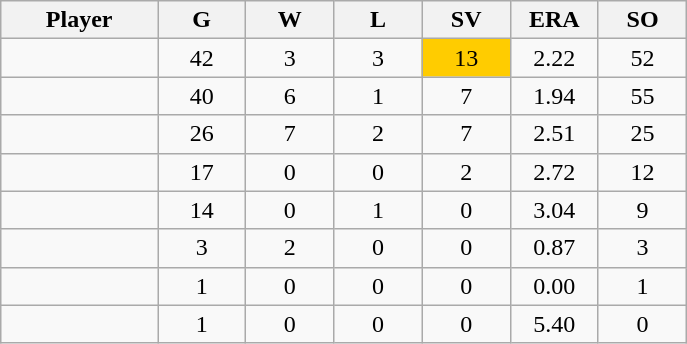<table class="wikitable sortable">
<tr>
<th bgcolor="#DDDDFF" width="16%">Player</th>
<th bgcolor="#DDDDFF" width="9%">G</th>
<th bgcolor="#DDDDFF" width="9%">W</th>
<th bgcolor="#DDDDFF" width="9%">L</th>
<th bgcolor="#DDDDFF" width="9%">SV</th>
<th bgcolor="#DDDDFF" width="9%">ERA</th>
<th bgcolor="#DDDDFF" width="9%">SO</th>
</tr>
<tr align="center">
<td></td>
<td>42</td>
<td>3</td>
<td>3</td>
<td bgcolor="#FFCC00">13</td>
<td>2.22</td>
<td>52</td>
</tr>
<tr align="center">
<td></td>
<td>40</td>
<td>6</td>
<td>1</td>
<td>7</td>
<td>1.94</td>
<td>55</td>
</tr>
<tr align="center">
<td></td>
<td>26</td>
<td>7</td>
<td>2</td>
<td>7</td>
<td>2.51</td>
<td>25</td>
</tr>
<tr align="center">
<td></td>
<td>17</td>
<td>0</td>
<td>0</td>
<td>2</td>
<td>2.72</td>
<td>12</td>
</tr>
<tr align="center">
<td></td>
<td>14</td>
<td>0</td>
<td>1</td>
<td>0</td>
<td>3.04</td>
<td>9</td>
</tr>
<tr align="center">
<td></td>
<td>3</td>
<td>2</td>
<td>0</td>
<td>0</td>
<td>0.87</td>
<td>3</td>
</tr>
<tr align="center">
<td></td>
<td>1</td>
<td>0</td>
<td>0</td>
<td>0</td>
<td>0.00</td>
<td>1</td>
</tr>
<tr align="center">
<td></td>
<td>1</td>
<td>0</td>
<td>0</td>
<td>0</td>
<td>5.40</td>
<td>0</td>
</tr>
</table>
